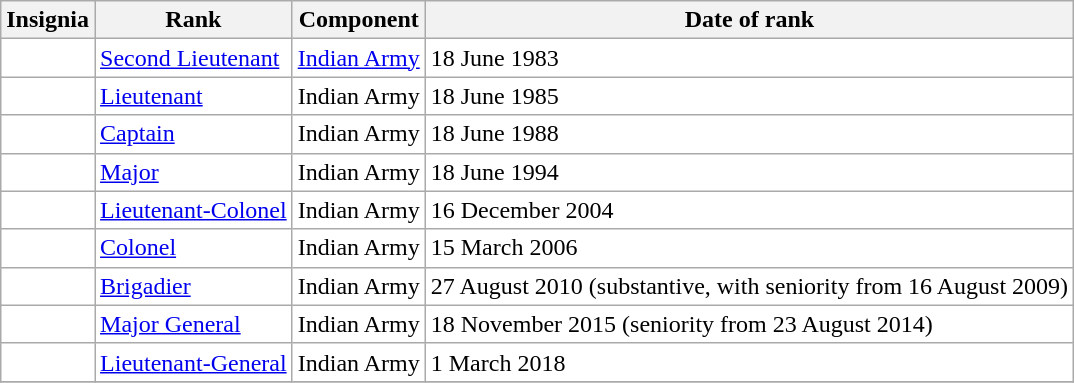<table class="wikitable" style="background:white">
<tr>
<th>Insignia</th>
<th>Rank</th>
<th>Component</th>
<th>Date of rank</th>
</tr>
<tr>
<td align="center"></td>
<td><a href='#'>Second Lieutenant</a></td>
<td><a href='#'>Indian Army</a></td>
<td>18 June 1983</td>
</tr>
<tr>
<td align="center"></td>
<td><a href='#'>Lieutenant</a></td>
<td>Indian Army</td>
<td>18 June 1985</td>
</tr>
<tr>
<td align="center"></td>
<td><a href='#'>Captain</a></td>
<td>Indian Army</td>
<td>18 June 1988</td>
</tr>
<tr>
<td align="center"></td>
<td><a href='#'>Major</a></td>
<td>Indian Army</td>
<td>18 June 1994</td>
</tr>
<tr>
<td align="center"></td>
<td><a href='#'>Lieutenant-Colonel</a></td>
<td>Indian Army</td>
<td>16 December 2004</td>
</tr>
<tr>
<td align="center"></td>
<td><a href='#'>Colonel</a></td>
<td>Indian Army</td>
<td>15 March 2006</td>
</tr>
<tr>
<td align="center"></td>
<td><a href='#'>Brigadier</a></td>
<td>Indian Army</td>
<td>27 August 2010 (substantive, with seniority from 16 August 2009)</td>
</tr>
<tr>
<td align="center"></td>
<td><a href='#'>Major General</a></td>
<td>Indian Army</td>
<td>18 November 2015 (seniority from 23 August 2014)</td>
</tr>
<tr>
<td align="center"></td>
<td><a href='#'>Lieutenant-General</a></td>
<td>Indian Army</td>
<td>1 March 2018</td>
</tr>
<tr>
</tr>
</table>
